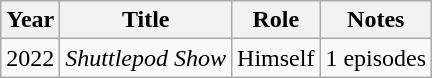<table class="wikitable sortable">
<tr>
<th>Year</th>
<th>Title</th>
<th>Role</th>
<th class="unsortable">Notes</th>
</tr>
<tr>
<td>2022</td>
<td><em>Shuttlepod Show</em></td>
<td>Himself</td>
<td>1 episodes</td>
</tr>
</table>
